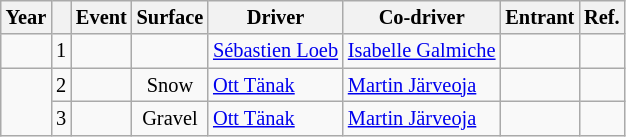<table class="wikitable" style="font-size: 85%;">
<tr>
<th>Year</th>
<th></th>
<th>Event</th>
<th>Surface</th>
<th>Driver</th>
<th>Co-driver</th>
<th>Entrant</th>
<th>Ref.</th>
</tr>
<tr>
<td align="center"></td>
<td align="center">1</td>
<td></td>
<td align="center"></td>
<td> <a href='#'>Sébastien Loeb</a></td>
<td> <a href='#'>Isabelle Galmiche</a></td>
<td></td>
<td align="center"></td>
</tr>
<tr>
<td align="center" rowspan="2"></td>
<td align="center">2</td>
<td></td>
<td align="center">Snow</td>
<td> <a href='#'>Ott Tänak</a></td>
<td> <a href='#'>Martin Järveoja</a></td>
<td></td>
<td align="center"></td>
</tr>
<tr>
<td align="center">3</td>
<td></td>
<td align="center">Gravel</td>
<td> <a href='#'>Ott Tänak</a></td>
<td> <a href='#'>Martin Järveoja</a></td>
<td></td>
<td align="center"></td>
</tr>
</table>
